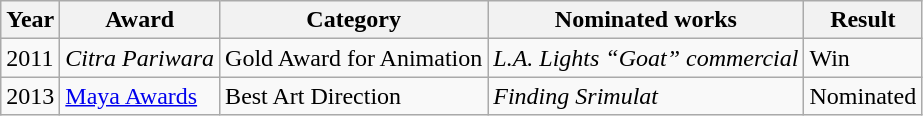<table class="wikitable">
<tr>
<th>Year</th>
<th>Award</th>
<th>Category</th>
<th>Nominated works</th>
<th>Result</th>
</tr>
<tr>
<td>2011</td>
<td><em>Citra Pariwara</em></td>
<td>Gold Award for Animation</td>
<td><em>L.A. Lights “Goat” commercial</em></td>
<td>Win</td>
</tr>
<tr>
<td>2013</td>
<td><a href='#'>Maya Awards</a></td>
<td>Best Art Direction</td>
<td><em>Finding Srimulat</em></td>
<td>Nominated</td>
</tr>
</table>
